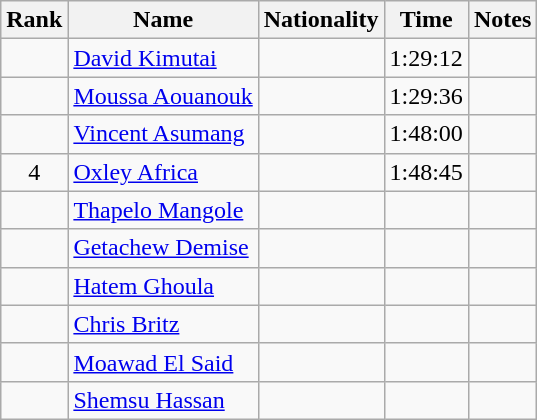<table class="wikitable sortable" style="text-align:center">
<tr>
<th>Rank</th>
<th>Name</th>
<th>Nationality</th>
<th>Time</th>
<th>Notes</th>
</tr>
<tr>
<td></td>
<td align=left><a href='#'>David Kimutai</a></td>
<td align=left></td>
<td>1:29:12</td>
<td></td>
</tr>
<tr>
<td></td>
<td align=left><a href='#'>Moussa Aouanouk</a></td>
<td align=left></td>
<td>1:29:36</td>
<td></td>
</tr>
<tr>
<td></td>
<td align=left><a href='#'>Vincent Asumang</a></td>
<td align=left></td>
<td>1:48:00</td>
<td></td>
</tr>
<tr>
<td>4</td>
<td align=left><a href='#'>Oxley Africa</a></td>
<td align=left></td>
<td>1:48:45</td>
<td></td>
</tr>
<tr>
<td></td>
<td align=left><a href='#'>Thapelo Mangole</a></td>
<td align=left></td>
<td></td>
<td></td>
</tr>
<tr>
<td></td>
<td align=left><a href='#'>Getachew Demise</a></td>
<td align=left></td>
<td></td>
<td></td>
</tr>
<tr>
<td></td>
<td align=left><a href='#'>Hatem Ghoula</a></td>
<td align=left></td>
<td></td>
<td></td>
</tr>
<tr>
<td></td>
<td align=left><a href='#'>Chris Britz</a></td>
<td align=left></td>
<td></td>
<td></td>
</tr>
<tr>
<td></td>
<td align=left><a href='#'>Moawad El Said</a></td>
<td align=left></td>
<td></td>
<td></td>
</tr>
<tr>
<td></td>
<td align=left><a href='#'>Shemsu Hassan</a></td>
<td align=left></td>
<td></td>
<td></td>
</tr>
</table>
